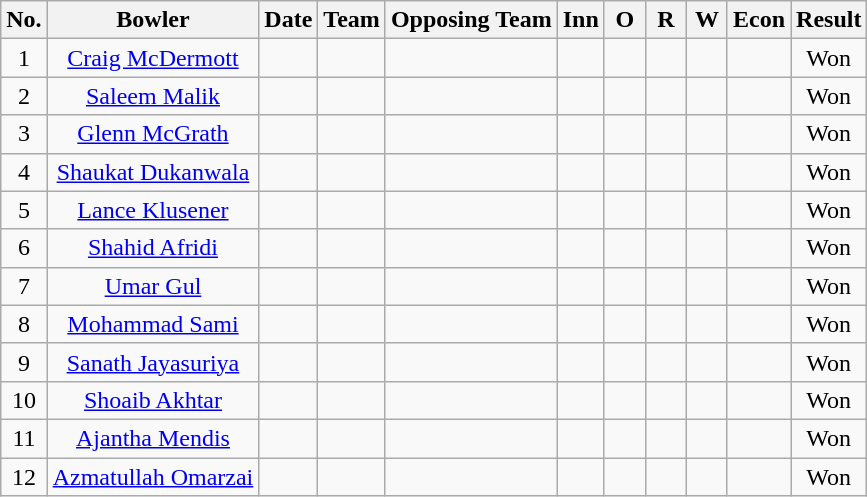<table class="wikitable sortable">
<tr align=center>
<th>No.</th>
<th>Bowler</th>
<th>Date</th>
<th>Team</th>
<th>Opposing Team</th>
<th scope="col" style="width:20px;">Inn</th>
<th scope="col" style="width:20px;">O</th>
<th scope="col" style="width:20px;">R</th>
<th scope="col" style="width:20px;">W</th>
<th scope="col" style="width:20px;">Econ</th>
<th>Result</th>
</tr>
<tr align=center>
<td scope="row">1</td>
<td><a href='#'>Craig McDermott</a></td>
<td></td>
<td></td>
<td></td>
<td></td>
<td></td>
<td></td>
<td></td>
<td></td>
<td>Won</td>
</tr>
<tr align="center">
<td scope="row">2</td>
<td><a href='#'>Saleem Malik</a></td>
<td></td>
<td></td>
<td></td>
<td></td>
<td></td>
<td></td>
<td></td>
<td></td>
<td>Won</td>
</tr>
<tr align="center">
<td scope="row">3</td>
<td><a href='#'>Glenn McGrath</a></td>
<td></td>
<td></td>
<td></td>
<td></td>
<td></td>
<td></td>
<td></td>
<td></td>
<td>Won</td>
</tr>
<tr align="center">
<td scope="row">4</td>
<td><a href='#'>Shaukat Dukanwala</a></td>
<td></td>
<td></td>
<td></td>
<td></td>
<td></td>
<td></td>
<td></td>
<td></td>
<td>Won</td>
</tr>
<tr align="center">
<td scope="row">5</td>
<td><a href='#'>Lance Klusener</a></td>
<td></td>
<td></td>
<td></td>
<td></td>
<td></td>
<td></td>
<td></td>
<td></td>
<td>Won</td>
</tr>
<tr align="center">
<td scope="row">6</td>
<td><a href='#'>Shahid Afridi</a></td>
<td></td>
<td></td>
<td></td>
<td></td>
<td></td>
<td></td>
<td></td>
<td></td>
<td>Won</td>
</tr>
<tr align="center">
<td scope="row">7</td>
<td><a href='#'>Umar Gul</a></td>
<td></td>
<td></td>
<td></td>
<td></td>
<td></td>
<td></td>
<td></td>
<td></td>
<td>Won</td>
</tr>
<tr align="center">
<td scope="row">8</td>
<td><a href='#'>Mohammad Sami</a></td>
<td></td>
<td></td>
<td></td>
<td></td>
<td></td>
<td></td>
<td></td>
<td></td>
<td>Won</td>
</tr>
<tr align="center">
<td scope="row">9</td>
<td><a href='#'>Sanath Jayasuriya</a></td>
<td></td>
<td></td>
<td></td>
<td></td>
<td></td>
<td></td>
<td></td>
<td></td>
<td>Won</td>
</tr>
<tr align="center">
<td scope="row">10</td>
<td><a href='#'>Shoaib Akhtar</a></td>
<td></td>
<td></td>
<td></td>
<td></td>
<td></td>
<td></td>
<td></td>
<td></td>
<td>Won</td>
</tr>
<tr align="center">
<td scope="row">11</td>
<td><a href='#'>Ajantha Mendis</a></td>
<td></td>
<td></td>
<td></td>
<td></td>
<td></td>
<td></td>
<td></td>
<td></td>
<td>Won</td>
</tr>
<tr align="center">
<td scope="row">12</td>
<td><a href='#'>Azmatullah Omarzai</a></td>
<td></td>
<td></td>
<td></td>
<td></td>
<td></td>
<td></td>
<td></td>
<td></td>
<td>Won</td>
</tr>
</table>
